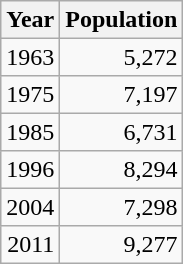<table class="wikitable" style="line-height:1.1em;">
<tr>
<th>Year</th>
<th>Population</th>
</tr>
<tr style="text-align:right;">
<td>1963</td>
<td>5,272</td>
</tr>
<tr style="text-align:right;">
<td>1975</td>
<td>7,197</td>
</tr>
<tr style="text-align:right;">
<td>1985</td>
<td>6,731</td>
</tr>
<tr style="text-align:right;">
<td>1996</td>
<td>8,294</td>
</tr>
<tr style="text-align:right;">
<td>2004</td>
<td>7,298</td>
</tr>
<tr style="text-align:right;">
<td>2011</td>
<td>9,277</td>
</tr>
</table>
